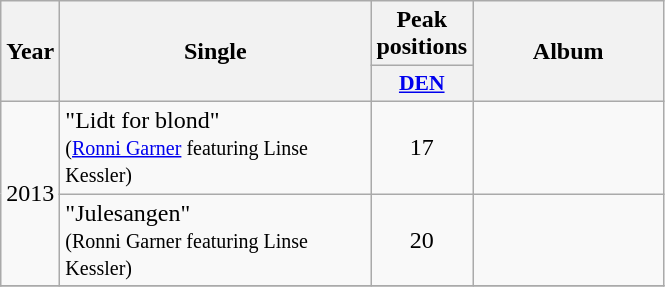<table class="wikitable">
<tr>
<th align="center" rowspan="2" width="10">Year</th>
<th align="center" rowspan="2" width="200">Single</th>
<th align="center" colspan="1" width="20">Peak positions</th>
<th align="center" rowspan="2" width="120">Album</th>
</tr>
<tr>
<th scope="col" style="width:3em;font-size:90%;"><a href='#'>DEN</a><br></th>
</tr>
<tr>
<td style="text-align:center;" rowspan=2>2013</td>
<td>"Lidt for blond" <br><small>(<a href='#'>Ronni Garner</a> featuring Linse Kessler)</small></td>
<td style="text-align:center;">17</td>
<td style="text-align:center;"></td>
</tr>
<tr>
<td>"Julesangen" <br><small>(Ronni Garner featuring Linse Kessler)</small></td>
<td style="text-align:center;">20</td>
<td style="text-align:center;"></td>
</tr>
<tr>
</tr>
</table>
